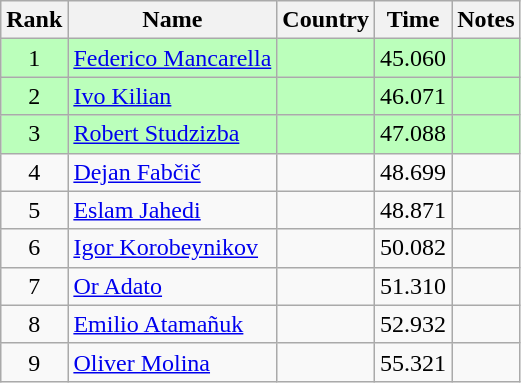<table class="wikitable" style="text-align:center">
<tr>
<th>Rank</th>
<th>Name</th>
<th>Country</th>
<th>Time</th>
<th>Notes</th>
</tr>
<tr bgcolor=bbffbb>
<td>1</td>
<td align="left"><a href='#'>Federico Mancarella</a></td>
<td align="left"></td>
<td>45.060</td>
<td></td>
</tr>
<tr bgcolor=bbffbb>
<td>2</td>
<td align="left"><a href='#'>Ivo Kilian</a></td>
<td align="left"></td>
<td>46.071</td>
<td></td>
</tr>
<tr bgcolor=bbffbb>
<td>3</td>
<td align="left"><a href='#'>Robert Studzizba</a></td>
<td align="left"></td>
<td>47.088</td>
<td></td>
</tr>
<tr>
<td>4</td>
<td align="left"><a href='#'>Dejan Fabčič</a></td>
<td align="left"></td>
<td>48.699</td>
<td></td>
</tr>
<tr>
<td>5</td>
<td align="left"><a href='#'>Eslam Jahedi</a></td>
<td align="left"></td>
<td>48.871</td>
<td></td>
</tr>
<tr>
<td>6</td>
<td align="left"><a href='#'>Igor Korobeynikov</a></td>
<td align="left"></td>
<td>50.082</td>
<td></td>
</tr>
<tr>
<td>7</td>
<td align="left"><a href='#'>Or Adato</a></td>
<td align="left"></td>
<td>51.310</td>
<td></td>
</tr>
<tr>
<td>8</td>
<td align="left"><a href='#'>Emilio Atamañuk</a></td>
<td align="left"></td>
<td>52.932</td>
<td></td>
</tr>
<tr>
<td>9</td>
<td align="left"><a href='#'>Oliver Molina</a></td>
<td align="left"></td>
<td>55.321</td>
<td></td>
</tr>
</table>
